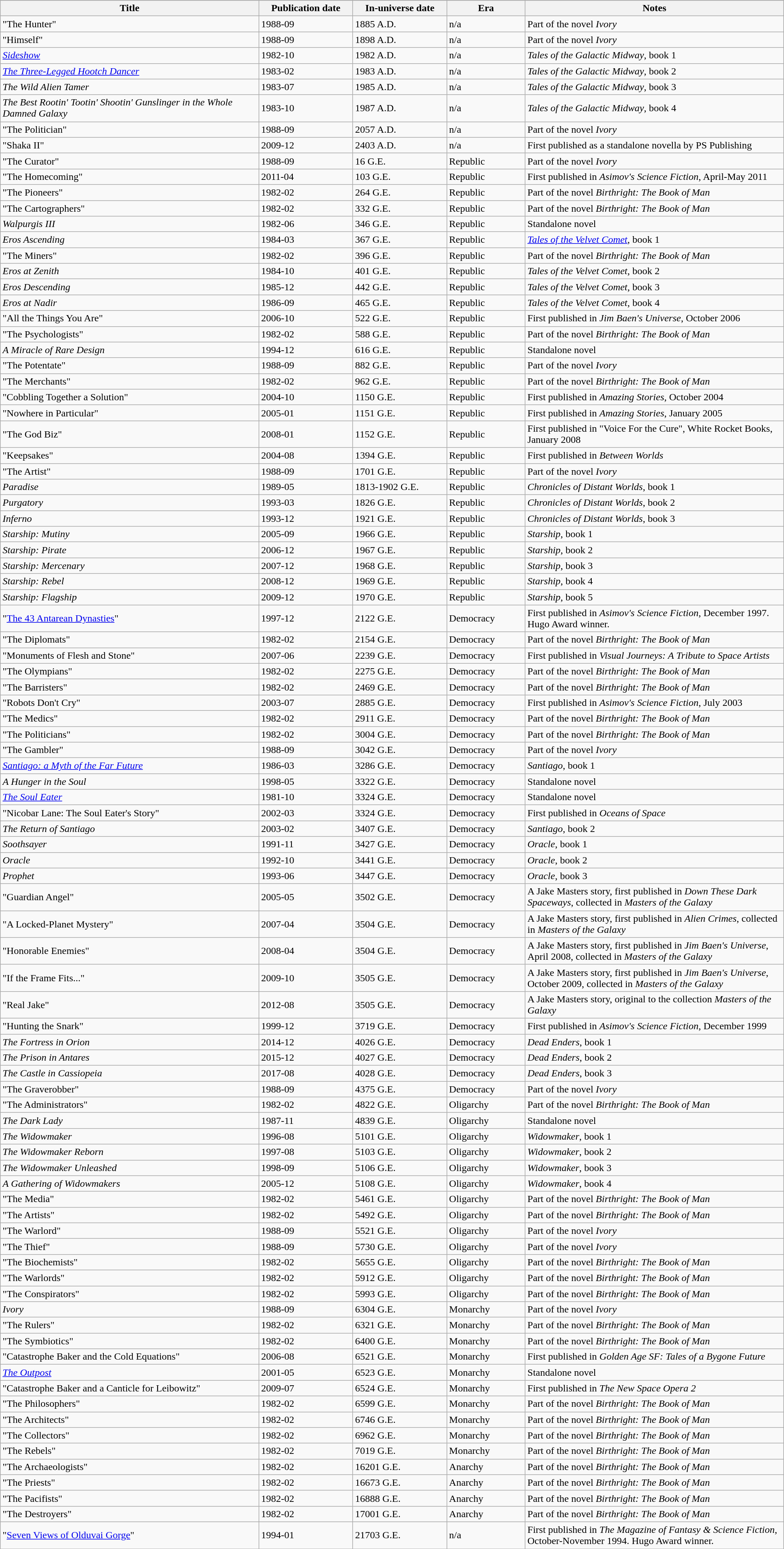<table class="sortable wikitable" width="100%" cellpadding="5" style="margin: 1em auto 1em auto">
<tr>
</tr>
<tr>
<th width="33%" scope="col">Title</th>
<th width="12%" scope="col">Publication date</th>
<th width="12%" scope="col">In-universe date</th>
<th width="10%" scope="col">Era</th>
<th width="33%" scope="col">Notes</th>
</tr>
<tr>
<td>"The Hunter"</td>
<td>1988-09</td>
<td>1885 A.D.</td>
<td>n/a</td>
<td>Part of the novel <em>Ivory</em></td>
</tr>
<tr>
<td>"Himself"</td>
<td>1988-09</td>
<td>1898 A.D.</td>
<td>n/a</td>
<td>Part of the novel <em>Ivory</em></td>
</tr>
<tr>
<td><em><a href='#'>Sideshow</a></em></td>
<td>1982-10</td>
<td>1982 A.D.</td>
<td>n/a</td>
<td><em>Tales of the Galactic Midway</em>, book 1</td>
</tr>
<tr>
<td><em><a href='#'>The Three-Legged Hootch Dancer</a></em></td>
<td>1983-02</td>
<td>1983 A.D.</td>
<td>n/a</td>
<td><em>Tales of the Galactic Midway</em>, book 2</td>
</tr>
<tr>
<td><em>The Wild Alien Tamer</em></td>
<td>1983-07</td>
<td>1985 A.D.</td>
<td>n/a</td>
<td><em>Tales of the Galactic Midway</em>, book 3</td>
</tr>
<tr>
<td><em>The Best Rootin' Tootin' Shootin' Gunslinger in the Whole Damned Galaxy</em></td>
<td>1983-10</td>
<td>1987 A.D.</td>
<td>n/a</td>
<td><em>Tales of the Galactic Midway</em>, book 4</td>
</tr>
<tr>
<td>"The Politician"</td>
<td>1988-09</td>
<td>2057 A.D.</td>
<td>n/a</td>
<td>Part of the novel <em>Ivory</em></td>
</tr>
<tr>
<td>"Shaka II"</td>
<td>2009-12</td>
<td>2403 A.D.</td>
<td>n/a</td>
<td>First published as a standalone novella by PS Publishing</td>
</tr>
<tr>
<td>"The Curator"</td>
<td>1988-09</td>
<td>16 G.E.</td>
<td>Republic</td>
<td>Part of the novel <em>Ivory</em></td>
</tr>
<tr>
<td>"The Homecoming"</td>
<td>2011-04</td>
<td>103 G.E.</td>
<td>Republic</td>
<td>First published in <em>Asimov's Science Fiction</em>, April-May 2011</td>
</tr>
<tr>
<td>"The Pioneers"</td>
<td>1982-02</td>
<td>264 G.E.</td>
<td>Republic</td>
<td>Part of the novel <em>Birthright: The Book of Man</em></td>
</tr>
<tr>
<td>"The Cartographers"</td>
<td>1982-02</td>
<td>332 G.E.</td>
<td>Republic</td>
<td>Part of the novel <em>Birthright: The Book of Man</em></td>
</tr>
<tr>
<td><em>Walpurgis III</em></td>
<td>1982-06</td>
<td>346 G.E.</td>
<td>Republic</td>
<td>Standalone novel</td>
</tr>
<tr>
<td><em>Eros Ascending</em></td>
<td>1984-03</td>
<td>367 G.E.</td>
<td>Republic</td>
<td><em><a href='#'>Tales of the Velvet Comet</a></em>, book 1</td>
</tr>
<tr>
<td>"The Miners"</td>
<td>1982-02</td>
<td>396 G.E.</td>
<td>Republic</td>
<td>Part of the novel <em>Birthright: The Book of Man</em></td>
</tr>
<tr>
<td><em>Eros at Zenith</em></td>
<td>1984-10</td>
<td>401 G.E.</td>
<td>Republic</td>
<td><em>Tales of the Velvet Comet</em>, book 2</td>
</tr>
<tr>
<td><em>Eros Descending</em></td>
<td>1985-12</td>
<td>442 G.E.</td>
<td>Republic</td>
<td><em>Tales of the Velvet Comet</em>, book 3</td>
</tr>
<tr>
<td><em>Eros at Nadir</em></td>
<td>1986-09</td>
<td>465 G.E.</td>
<td>Republic</td>
<td><em>Tales of the Velvet Comet</em>, book 4</td>
</tr>
<tr>
<td>"All the Things You Are"</td>
<td>2006-10</td>
<td>522 G.E.</td>
<td>Republic</td>
<td>First published in <em>Jim Baen's Universe</em>, October 2006</td>
</tr>
<tr>
<td>"The Psychologists"</td>
<td>1982-02</td>
<td>588 G.E.</td>
<td>Republic</td>
<td>Part of the novel <em>Birthright: The Book of Man</em></td>
</tr>
<tr>
<td><em>A Miracle of Rare Design</em></td>
<td>1994-12</td>
<td>616 G.E.</td>
<td>Republic</td>
<td>Standalone novel</td>
</tr>
<tr>
<td>"The Potentate"</td>
<td>1988-09</td>
<td>882 G.E.</td>
<td>Republic</td>
<td>Part of the novel <em>Ivory</em></td>
</tr>
<tr>
<td>"The Merchants"</td>
<td>1982-02</td>
<td>962 G.E.</td>
<td>Republic</td>
<td>Part of the novel <em>Birthright: The Book of Man</em></td>
</tr>
<tr>
<td>"Cobbling Together a Solution"</td>
<td>2004-10</td>
<td>1150 G.E.</td>
<td>Republic</td>
<td>First published in <em>Amazing Stories</em>, October 2004</td>
</tr>
<tr>
<td>"Nowhere in Particular"</td>
<td>2005-01</td>
<td>1151 G.E.</td>
<td>Republic</td>
<td>First published in <em>Amazing Stories</em>, January 2005</td>
</tr>
<tr>
<td>"The God Biz"</td>
<td>2008-01</td>
<td>1152 G.E.</td>
<td>Republic</td>
<td>First published in "Voice For the Cure", White Rocket Books, January 2008</td>
</tr>
<tr>
<td>"Keepsakes"</td>
<td>2004-08</td>
<td>1394 G.E.</td>
<td>Republic</td>
<td>First published in <em>Between Worlds</em></td>
</tr>
<tr>
<td>"The Artist"</td>
<td>1988-09</td>
<td>1701 G.E.</td>
<td>Republic</td>
<td>Part of the novel <em>Ivory</em></td>
</tr>
<tr>
<td><em>Paradise</em></td>
<td>1989-05</td>
<td>1813-1902 G.E.</td>
<td>Republic</td>
<td><em>Chronicles of Distant Worlds</em>, book 1</td>
</tr>
<tr>
<td><em>Purgatory</em></td>
<td>1993-03</td>
<td>1826 G.E.</td>
<td>Republic</td>
<td><em>Chronicles of Distant Worlds</em>, book 2</td>
</tr>
<tr>
<td><em>Inferno</em></td>
<td>1993-12</td>
<td>1921 G.E.</td>
<td>Republic</td>
<td><em>Chronicles of Distant Worlds</em>, book 3</td>
</tr>
<tr>
<td><em>Starship: Mutiny</em></td>
<td>2005-09</td>
<td>1966 G.E.</td>
<td>Republic</td>
<td><em>Starship</em>, book 1</td>
</tr>
<tr>
<td><em>Starship: Pirate</em></td>
<td>2006-12</td>
<td>1967 G.E.</td>
<td>Republic</td>
<td><em>Starship</em>, book 2</td>
</tr>
<tr>
<td><em>Starship: Mercenary</em></td>
<td>2007-12</td>
<td>1968 G.E.</td>
<td>Republic</td>
<td><em>Starship</em>, book 3</td>
</tr>
<tr>
<td><em>Starship: Rebel</em></td>
<td>2008-12</td>
<td>1969 G.E.</td>
<td>Republic</td>
<td><em>Starship</em>, book 4</td>
</tr>
<tr>
<td><em>Starship: Flagship</em></td>
<td>2009-12</td>
<td>1970 G.E.</td>
<td>Republic</td>
<td><em>Starship</em>, book 5</td>
</tr>
<tr>
<td>"<a href='#'>The 43 Antarean Dynasties</a>"</td>
<td>1997-12</td>
<td>2122 G.E.</td>
<td>Democracy</td>
<td>First published in <em>Asimov's Science Fiction</em>, December 1997. Hugo Award winner.</td>
</tr>
<tr>
<td>"The Diplomats"</td>
<td>1982-02</td>
<td>2154 G.E.</td>
<td>Democracy</td>
<td>Part of the novel <em>Birthright: The Book of Man</em></td>
</tr>
<tr>
<td>"Monuments of Flesh and Stone"</td>
<td>2007-06</td>
<td>2239 G.E.</td>
<td>Democracy</td>
<td>First published in <em>Visual Journeys: A Tribute to Space Artists</em></td>
</tr>
<tr>
<td>"The Olympians"</td>
<td>1982-02</td>
<td>2275 G.E.</td>
<td>Democracy</td>
<td>Part of the novel <em>Birthright: The Book of Man</em></td>
</tr>
<tr>
<td>"The Barristers"</td>
<td>1982-02</td>
<td>2469 G.E.</td>
<td>Democracy</td>
<td>Part of the novel <em>Birthright: The Book of Man</em></td>
</tr>
<tr>
<td>"Robots Don't Cry"</td>
<td>2003-07</td>
<td>2885 G.E.</td>
<td>Democracy</td>
<td>First published in <em>Asimov's Science Fiction</em>, July 2003</td>
</tr>
<tr>
<td>"The Medics"</td>
<td>1982-02</td>
<td>2911 G.E.</td>
<td>Democracy</td>
<td>Part of the novel <em>Birthright: The Book of Man</em></td>
</tr>
<tr>
<td>"The Politicians"</td>
<td>1982-02</td>
<td>3004 G.E.</td>
<td>Democracy</td>
<td>Part of the novel <em>Birthright: The Book of Man</em></td>
</tr>
<tr>
<td>"The Gambler"</td>
<td>1988-09</td>
<td>3042 G.E.</td>
<td>Democracy</td>
<td>Part of the novel <em>Ivory</em></td>
</tr>
<tr>
<td><em><a href='#'>Santiago: a Myth of the Far Future</a></em></td>
<td>1986-03</td>
<td>3286 G.E.</td>
<td>Democracy</td>
<td><em>Santiago</em>, book 1</td>
</tr>
<tr>
<td><em>A Hunger in the Soul</em></td>
<td>1998-05</td>
<td>3322 G.E.</td>
<td>Democracy</td>
<td>Standalone novel</td>
</tr>
<tr>
<td><em><a href='#'>The Soul Eater</a></em></td>
<td>1981-10</td>
<td>3324 G.E.</td>
<td>Democracy</td>
<td>Standalone novel</td>
</tr>
<tr>
<td>"Nicobar Lane: The Soul Eater's Story"</td>
<td>2002-03</td>
<td>3324 G.E.</td>
<td>Democracy</td>
<td>First published in <em>Oceans of Space</em></td>
</tr>
<tr>
<td><em>The Return of Santiago</em></td>
<td>2003-02</td>
<td>3407 G.E.</td>
<td>Democracy</td>
<td><em>Santiago</em>, book 2</td>
</tr>
<tr>
<td><em>Soothsayer</em></td>
<td>1991-11</td>
<td>3427 G.E.</td>
<td>Democracy</td>
<td><em>Oracle</em>, book 1</td>
</tr>
<tr>
<td><em>Oracle</em></td>
<td>1992-10</td>
<td>3441 G.E.</td>
<td>Democracy</td>
<td><em>Oracle</em>, book 2</td>
</tr>
<tr>
<td><em>Prophet</em></td>
<td>1993-06</td>
<td>3447 G.E.</td>
<td>Democracy</td>
<td><em>Oracle</em>, book 3</td>
</tr>
<tr>
<td>"Guardian Angel"</td>
<td>2005-05</td>
<td>3502 G.E.</td>
<td>Democracy</td>
<td>A Jake Masters story, first published in <em>Down These Dark Spaceways</em>, collected in <em>Masters of the Galaxy</em></td>
</tr>
<tr>
<td>"A Locked-Planet Mystery"</td>
<td>2007-04</td>
<td>3504 G.E.</td>
<td>Democracy</td>
<td>A Jake Masters story, first published in <em>Alien Crimes</em>, collected in <em>Masters of the Galaxy</em></td>
</tr>
<tr>
<td>"Honorable Enemies"</td>
<td>2008-04</td>
<td>3504 G.E.</td>
<td>Democracy</td>
<td>A Jake Masters story, first published in <em>Jim Baen's Universe</em>, April 2008, collected in <em>Masters of the Galaxy</em></td>
</tr>
<tr>
<td>"If the Frame Fits..."</td>
<td>2009-10</td>
<td>3505 G.E.</td>
<td>Democracy</td>
<td>A Jake Masters story, first published in <em>Jim Baen's Universe</em>, October 2009, collected in <em>Masters of the Galaxy</em></td>
</tr>
<tr>
<td>"Real Jake"</td>
<td>2012-08</td>
<td>3505 G.E.</td>
<td>Democracy</td>
<td>A Jake Masters story, original to the collection <em>Masters of the Galaxy</em></td>
</tr>
<tr>
<td>"Hunting the Snark"</td>
<td>1999-12</td>
<td>3719 G.E.</td>
<td>Democracy</td>
<td>First published in <em>Asimov's Science Fiction</em>, December 1999</td>
</tr>
<tr>
<td><em>The Fortress in Orion</em></td>
<td>2014-12</td>
<td>4026 G.E.</td>
<td>Democracy</td>
<td><em>Dead Enders</em>, book 1</td>
</tr>
<tr>
<td><em>The Prison in Antares</em></td>
<td>2015-12</td>
<td>4027 G.E.</td>
<td>Democracy</td>
<td><em>Dead Enders</em>, book 2</td>
</tr>
<tr>
<td><em>The Castle in Cassiopeia</em></td>
<td>2017-08</td>
<td>4028 G.E.</td>
<td>Democracy</td>
<td><em>Dead Enders</em>, book 3</td>
</tr>
<tr>
<td>"The Graverobber"</td>
<td>1988-09</td>
<td>4375 G.E.</td>
<td>Democracy</td>
<td>Part of the novel <em>Ivory</em></td>
</tr>
<tr>
<td>"The Administrators"</td>
<td>1982-02</td>
<td>4822 G.E.</td>
<td>Oligarchy</td>
<td>Part of the novel <em>Birthright: The Book of Man</em></td>
</tr>
<tr>
<td><em>The Dark Lady</em></td>
<td>1987-11</td>
<td>4839 G.E.</td>
<td>Oligarchy</td>
<td>Standalone novel</td>
</tr>
<tr>
<td><em>The Widowmaker</em></td>
<td>1996-08</td>
<td>5101 G.E.</td>
<td>Oligarchy</td>
<td><em>Widowmaker</em>, book 1</td>
</tr>
<tr>
<td><em>The Widowmaker Reborn</em></td>
<td>1997-08</td>
<td>5103 G.E.</td>
<td>Oligarchy</td>
<td><em>Widowmaker</em>, book 2</td>
</tr>
<tr>
<td><em>The Widowmaker Unleashed</em></td>
<td>1998-09</td>
<td>5106 G.E.</td>
<td>Oligarchy</td>
<td><em>Widowmaker</em>, book 3</td>
</tr>
<tr>
<td><em>A Gathering of Widowmakers</em></td>
<td>2005-12</td>
<td>5108 G.E.</td>
<td>Oligarchy</td>
<td><em>Widowmaker</em>, book 4</td>
</tr>
<tr>
<td>"The Media"</td>
<td>1982-02</td>
<td>5461 G.E.</td>
<td>Oligarchy</td>
<td>Part of the novel <em>Birthright: The Book of Man</em></td>
</tr>
<tr>
<td>"The Artists"</td>
<td>1982-02</td>
<td>5492 G.E.</td>
<td>Oligarchy</td>
<td>Part of the novel <em>Birthright: The Book of Man</em></td>
</tr>
<tr>
<td>"The Warlord"</td>
<td>1988-09</td>
<td>5521 G.E.</td>
<td>Oligarchy</td>
<td>Part of the novel <em>Ivory</em></td>
</tr>
<tr>
<td>"The Thief"</td>
<td>1988-09</td>
<td>5730 G.E.</td>
<td>Oligarchy</td>
<td>Part of the novel <em>Ivory</em></td>
</tr>
<tr>
<td>"The Biochemists"</td>
<td>1982-02</td>
<td>5655 G.E.</td>
<td>Oligarchy</td>
<td>Part of the novel <em>Birthright: The Book of Man</em></td>
</tr>
<tr>
<td>"The Warlords"</td>
<td>1982-02</td>
<td>5912 G.E.</td>
<td>Oligarchy</td>
<td>Part of the novel <em>Birthright: The Book of Man</em></td>
</tr>
<tr>
<td>"The Conspirators"</td>
<td>1982-02</td>
<td>5993 G.E.</td>
<td>Oligarchy</td>
<td>Part of the novel <em>Birthright: The Book of Man</em></td>
</tr>
<tr>
<td><em>Ivory</em></td>
<td>1988-09</td>
<td>6304 G.E.</td>
<td>Monarchy</td>
<td>Part of the novel <em>Ivory</em></td>
</tr>
<tr>
<td>"The Rulers"</td>
<td>1982-02</td>
<td>6321 G.E.</td>
<td>Monarchy</td>
<td>Part of the novel <em>Birthright: The Book of Man</em></td>
</tr>
<tr>
<td>"The Symbiotics"</td>
<td>1982-02</td>
<td>6400 G.E.</td>
<td>Monarchy</td>
<td>Part of the novel <em>Birthright: The Book of Man</em></td>
</tr>
<tr>
<td>"Catastrophe Baker and the Cold Equations"</td>
<td>2006-08</td>
<td>6521 G.E.</td>
<td>Monarchy</td>
<td>First published in <em>Golden Age SF: Tales of a Bygone Future</em></td>
</tr>
<tr>
<td><em><a href='#'>The Outpost</a></em></td>
<td>2001-05</td>
<td>6523 G.E.</td>
<td>Monarchy</td>
<td>Standalone novel</td>
</tr>
<tr>
<td>"Catastrophe Baker and a Canticle for Leibowitz"</td>
<td>2009-07</td>
<td>6524 G.E.</td>
<td>Monarchy</td>
<td>First published in <em>The New Space Opera 2</em></td>
</tr>
<tr>
<td>"The Philosophers"</td>
<td>1982-02</td>
<td>6599 G.E.</td>
<td>Monarchy</td>
<td>Part of the novel <em>Birthright: The Book of Man</em></td>
</tr>
<tr>
<td>"The Architects"</td>
<td>1982-02</td>
<td>6746 G.E.</td>
<td>Monarchy</td>
<td>Part of the novel <em>Birthright: The Book of Man</em></td>
</tr>
<tr>
<td>"The Collectors"</td>
<td>1982-02</td>
<td>6962 G.E.</td>
<td>Monarchy</td>
<td>Part of the novel <em>Birthright: The Book of Man</em></td>
</tr>
<tr>
<td>"The Rebels"</td>
<td>1982-02</td>
<td>7019 G.E.</td>
<td>Monarchy</td>
<td>Part of the novel <em>Birthright: The Book of Man</em></td>
</tr>
<tr>
<td>"The Archaeologists"</td>
<td>1982-02</td>
<td>16201 G.E.</td>
<td>Anarchy</td>
<td>Part of the novel <em>Birthright: The Book of Man</em></td>
</tr>
<tr>
<td>"The Priests"</td>
<td>1982-02</td>
<td>16673 G.E.</td>
<td>Anarchy</td>
<td>Part of the novel <em>Birthright: The Book of Man</em></td>
</tr>
<tr>
<td>"The Pacifists"</td>
<td>1982-02</td>
<td>16888 G.E.</td>
<td>Anarchy</td>
<td>Part of the novel <em>Birthright: The Book of Man</em></td>
</tr>
<tr>
<td>"The Destroyers"</td>
<td>1982-02</td>
<td>17001 G.E.</td>
<td>Anarchy</td>
<td>Part of the novel <em>Birthright: The Book of Man</em></td>
</tr>
<tr>
<td>"<a href='#'>Seven Views of Olduvai Gorge</a>"</td>
<td>1994-01</td>
<td>21703 G.E.</td>
<td>n/a</td>
<td>First published in <em>The Magazine of Fantasy & Science Fiction</em>, October-November 1994. Hugo Award winner.</td>
</tr>
<tr>
</tr>
</table>
